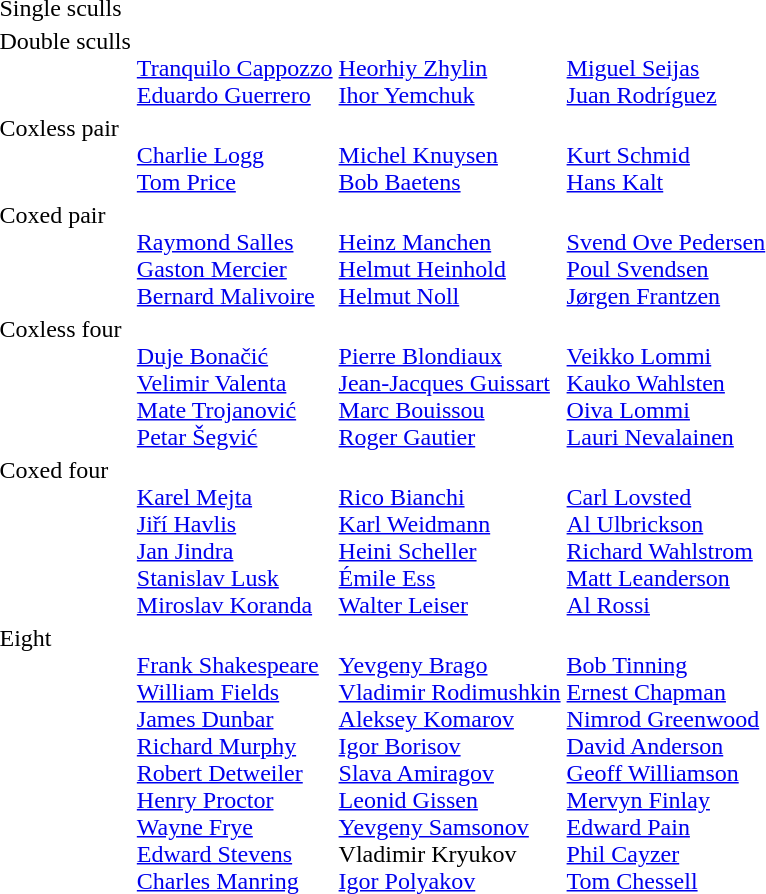<table>
<tr valign="top">
<td>Single sculls<br></td>
<td></td>
<td></td>
<td></td>
</tr>
<tr valign="top">
<td>Double sculls<br></td>
<td><br><a href='#'>Tranquilo Cappozzo</a><br><a href='#'>Eduardo Guerrero</a></td>
<td><br><a href='#'>Heorhiy Zhylin</a><br><a href='#'>Ihor Yemchuk</a></td>
<td><br><a href='#'>Miguel Seijas</a><br><a href='#'>Juan Rodríguez</a></td>
</tr>
<tr valign="top">
<td>Coxless pair<br></td>
<td><br><a href='#'>Charlie Logg</a><br><a href='#'>Tom Price</a></td>
<td><br><a href='#'>Michel Knuysen</a><br><a href='#'>Bob Baetens</a></td>
<td><br><a href='#'>Kurt Schmid</a><br><a href='#'>Hans Kalt</a></td>
</tr>
<tr valign="top">
<td>Coxed pair<br></td>
<td><br><a href='#'>Raymond Salles</a><br><a href='#'>Gaston Mercier</a><br><a href='#'>Bernard Malivoire</a></td>
<td><br><a href='#'>Heinz Manchen</a><br><a href='#'>Helmut Heinhold</a><br><a href='#'>Helmut Noll</a></td>
<td><br><a href='#'>Svend Ove Pedersen</a><br><a href='#'>Poul Svendsen</a><br><a href='#'>Jørgen Frantzen</a></td>
</tr>
<tr valign="top">
<td>Coxless four<br></td>
<td><br><a href='#'>Duje Bonačić</a><br><a href='#'>Velimir Valenta</a><br><a href='#'>Mate Trojanović</a><br><a href='#'>Petar Šegvić</a></td>
<td><br><a href='#'>Pierre Blondiaux</a><br><a href='#'>Jean-Jacques Guissart</a><br><a href='#'>Marc Bouissou</a><br><a href='#'>Roger Gautier</a></td>
<td><br><a href='#'>Veikko Lommi</a><br><a href='#'>Kauko Wahlsten</a><br><a href='#'>Oiva Lommi</a><br><a href='#'>Lauri Nevalainen</a></td>
</tr>
<tr valign="top">
<td>Coxed four<br></td>
<td><br><a href='#'>Karel Mejta</a><br><a href='#'>Jiří Havlis</a><br><a href='#'>Jan Jindra</a><br><a href='#'>Stanislav Lusk</a><br><a href='#'>Miroslav Koranda</a></td>
<td><br><a href='#'>Rico Bianchi</a><br><a href='#'>Karl Weidmann</a><br><a href='#'>Heini Scheller</a><br><a href='#'>Émile Ess</a><br><a href='#'>Walter Leiser</a></td>
<td><br><a href='#'>Carl Lovsted</a><br><a href='#'>Al Ulbrickson</a><br><a href='#'>Richard Wahlstrom</a><br><a href='#'>Matt Leanderson</a><br><a href='#'>Al Rossi</a></td>
</tr>
<tr valign="top">
<td>Eight<br></td>
<td><br><a href='#'>Frank Shakespeare</a><br><a href='#'>William Fields</a><br><a href='#'>James Dunbar</a><br><a href='#'>Richard Murphy</a><br><a href='#'>Robert Detweiler</a><br><a href='#'>Henry Proctor</a><br><a href='#'>Wayne Frye</a><br><a href='#'>Edward Stevens</a><br><a href='#'>Charles Manring</a></td>
<td><br><a href='#'>Yevgeny Brago</a><br><a href='#'>Vladimir Rodimushkin</a><br><a href='#'>Aleksey Komarov</a><br><a href='#'>Igor Borisov</a><br><a href='#'>Slava Amiragov</a><br><a href='#'>Leonid Gissen</a><br><a href='#'>Yevgeny Samsonov</a><br>Vladimir Kryukov<br><a href='#'>Igor Polyakov</a></td>
<td><br><a href='#'>Bob Tinning</a><br><a href='#'>Ernest Chapman</a><br><a href='#'>Nimrod Greenwood</a><br><a href='#'>David Anderson</a><br><a href='#'>Geoff Williamson</a><br><a href='#'>Mervyn Finlay</a><br><a href='#'>Edward Pain</a><br><a href='#'>Phil Cayzer</a><br><a href='#'>Tom Chessell</a></td>
</tr>
</table>
